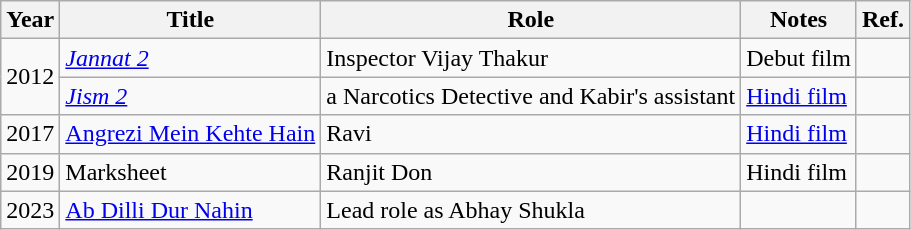<table class="wikitable sortable">
<tr>
<th>Year</th>
<th>Title</th>
<th>Role</th>
<th class="unsortable">Notes</th>
<th class="unsortable">Ref.</th>
</tr>
<tr>
<td rowspan="2">2012</td>
<td scope="row"><em><a href='#'>Jannat 2</a></em></td>
<td>Inspector Vijay Thakur</td>
<td>Debut film</td>
<td></td>
</tr>
<tr>
<td scope="row"><em><a href='#'>Jism 2</a></em></td>
<td>a Narcotics Detective and Kabir's assistant</td>
<td><a href='#'>Hindi film</a></td>
<td></td>
</tr>
<tr>
<td>2017</td>
<td><a href='#'>Angrezi Mein Kehte Hain</a></td>
<td>Ravi</td>
<td><a href='#'>Hindi film</a></td>
<td></td>
</tr>
<tr>
<td>2019</td>
<td>Marksheet</td>
<td>Ranjit Don</td>
<td>Hindi film</td>
<td></td>
</tr>
<tr>
<td>2023</td>
<td><a href='#'>Ab Dilli Dur Nahin</a></td>
<td>Lead role as Abhay Shukla</td>
<td></td>
<td></td>
</tr>
</table>
